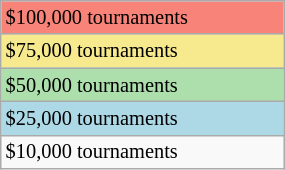<table class="wikitable" style="font-size:85%;" width=15%>
<tr bgcolor="#F88379">
<td>$100,000 tournaments</td>
</tr>
<tr bgcolor="#F7E98E">
<td>$75,000 tournaments</td>
</tr>
<tr bgcolor="#ADDFAD">
<td>$50,000 tournaments</td>
</tr>
<tr bgcolor=lightblue>
<td>$25,000 tournaments</td>
</tr>
<tr>
<td>$10,000 tournaments</td>
</tr>
</table>
